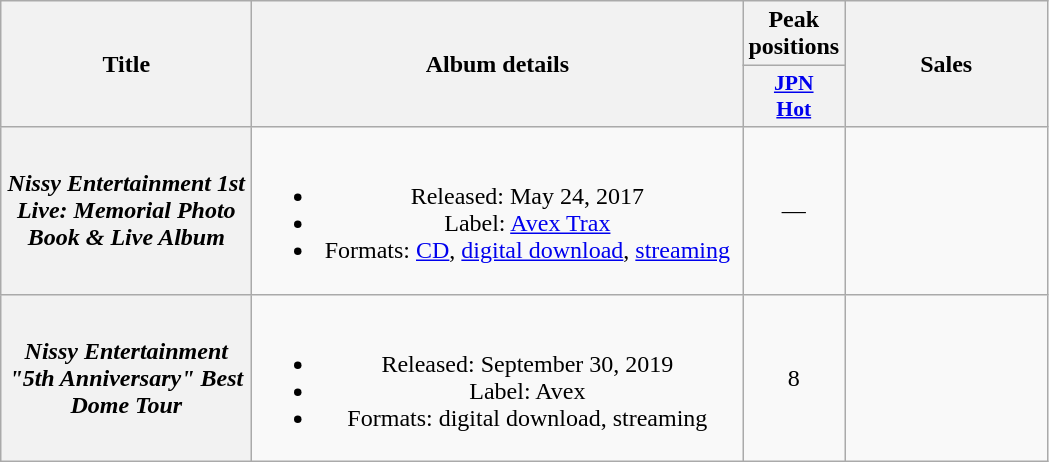<table class="wikitable plainrowheaders" style="text-align:center;">
<tr>
<th style="width:10em;" rowspan="2">Title</th>
<th style="width:20em;" rowspan="2">Album details</th>
<th colspan="1">Peak positions</th>
<th rowspan="2" style="width:8em;">Sales</th>
</tr>
<tr>
<th scope="col" style="width:4em;font-size:90%;"><a href='#'>JPN<br>Hot</a><br></th>
</tr>
<tr>
<th scope="row"><em>Nissy Entertainment 1st Live: Memorial Photo Book & Live Album</em></th>
<td><br><ul><li>Released: May 24, 2017</li><li>Label: <a href='#'>Avex Trax</a></li><li>Formats: <a href='#'>CD</a>, <a href='#'>digital download</a>, <a href='#'>streaming</a></li></ul></td>
<td>—</td>
<td></td>
</tr>
<tr>
<th scope="row"><em>Nissy Entertainment "5th Anniversary" Best Dome Tour</em></th>
<td><br><ul><li>Released: September 30, 2019</li><li>Label: Avex</li><li>Formats: digital download, streaming</li></ul></td>
<td>8</td>
<td></td>
</tr>
</table>
